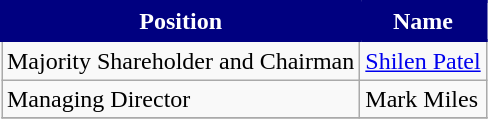<table class=wikitable>
<tr>
<th style="background:#000080; color:#FFFFFF; border:2px solid #000080;" scope="col">Position</th>
<th style="background:#000080; color:#FFFFFF; border:2px solid #000080;" scope="col">Name</th>
</tr>
<tr>
<td>Majority Shareholder and Chairman</td>
<td><a href='#'>Shilen Patel</a></td>
</tr>
<tr>
<td>Managing Director</td>
<td>Mark Miles</td>
</tr>
<tr>
</tr>
</table>
